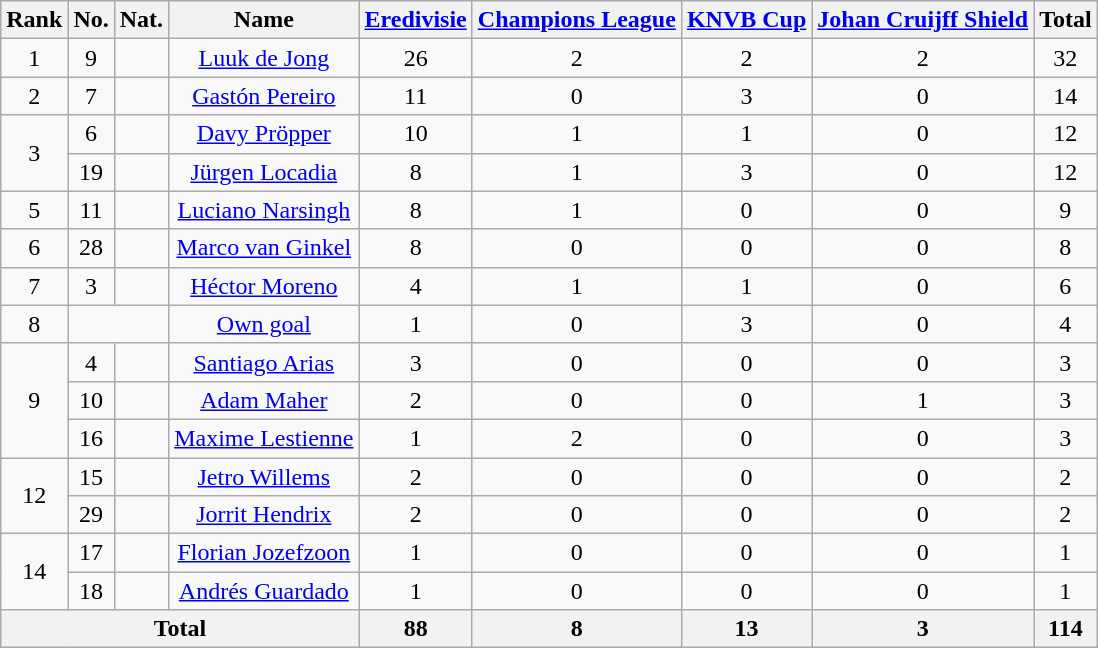<table class="wikitable sortable" style="text-align: center;">
<tr>
<th>Rank</th>
<th>No.</th>
<th>Nat.</th>
<th>Name</th>
<th><a href='#'>Eredivisie</a></th>
<th><a href='#'>Champions League</a></th>
<th><a href='#'>KNVB Cup</a></th>
<th><a href='#'>Johan Cruijff Shield</a></th>
<th>Total</th>
</tr>
<tr>
<td>1</td>
<td>9</td>
<td></td>
<td><a href='#'>Luuk de Jong</a></td>
<td>26</td>
<td>2</td>
<td>2</td>
<td>2</td>
<td>32</td>
</tr>
<tr>
<td>2</td>
<td>7</td>
<td></td>
<td><a href='#'>Gastón Pereiro</a></td>
<td>11</td>
<td>0</td>
<td>3</td>
<td>0</td>
<td>14</td>
</tr>
<tr>
<td rowspan="2">3</td>
<td>6</td>
<td></td>
<td><a href='#'>Davy Pröpper</a></td>
<td>10</td>
<td>1</td>
<td>1</td>
<td>0</td>
<td>12</td>
</tr>
<tr>
<td>19</td>
<td></td>
<td><a href='#'>Jürgen Locadia</a></td>
<td>8</td>
<td>1</td>
<td>3</td>
<td>0</td>
<td>12</td>
</tr>
<tr>
<td>5</td>
<td>11</td>
<td></td>
<td><a href='#'>Luciano Narsingh</a></td>
<td>8</td>
<td>1</td>
<td>0</td>
<td>0</td>
<td>9</td>
</tr>
<tr>
<td>6</td>
<td>28</td>
<td></td>
<td><a href='#'>Marco van Ginkel</a></td>
<td>8</td>
<td>0</td>
<td>0</td>
<td>0</td>
<td>8</td>
</tr>
<tr>
<td>7</td>
<td>3</td>
<td></td>
<td><a href='#'>Héctor Moreno</a></td>
<td>4</td>
<td>1</td>
<td>1</td>
<td>0</td>
<td>6</td>
</tr>
<tr>
<td>8</td>
<td colspan="2"></td>
<td><a href='#'>Own goal</a></td>
<td>1</td>
<td>0</td>
<td>3</td>
<td>0</td>
<td>4</td>
</tr>
<tr>
<td rowspan="3">9</td>
<td>4</td>
<td></td>
<td><a href='#'>Santiago Arias</a></td>
<td>3</td>
<td>0</td>
<td>0</td>
<td>0</td>
<td>3</td>
</tr>
<tr>
<td>10</td>
<td></td>
<td><a href='#'>Adam Maher</a></td>
<td>2</td>
<td>0</td>
<td>0</td>
<td>1</td>
<td>3</td>
</tr>
<tr>
<td>16</td>
<td></td>
<td><a href='#'>Maxime Lestienne</a></td>
<td>1</td>
<td>2</td>
<td>0</td>
<td>0</td>
<td>3</td>
</tr>
<tr>
<td rowspan="2">12</td>
<td>15</td>
<td></td>
<td><a href='#'>Jetro Willems</a></td>
<td>2</td>
<td>0</td>
<td>0</td>
<td>0</td>
<td>2</td>
</tr>
<tr>
<td>29</td>
<td></td>
<td><a href='#'>Jorrit Hendrix</a></td>
<td>2</td>
<td>0</td>
<td>0</td>
<td>0</td>
<td>2</td>
</tr>
<tr>
<td rowspan="2">14</td>
<td>17</td>
<td></td>
<td><a href='#'>Florian Jozefzoon</a></td>
<td>1</td>
<td>0</td>
<td>0</td>
<td>0</td>
<td>1</td>
</tr>
<tr>
<td>18</td>
<td></td>
<td><a href='#'>Andrés Guardado</a></td>
<td>1</td>
<td>0</td>
<td>0</td>
<td>0</td>
<td>1</td>
</tr>
<tr>
<th colspan=4>Total</th>
<th>88</th>
<th>8</th>
<th>13</th>
<th>3</th>
<th>114</th>
</tr>
</table>
